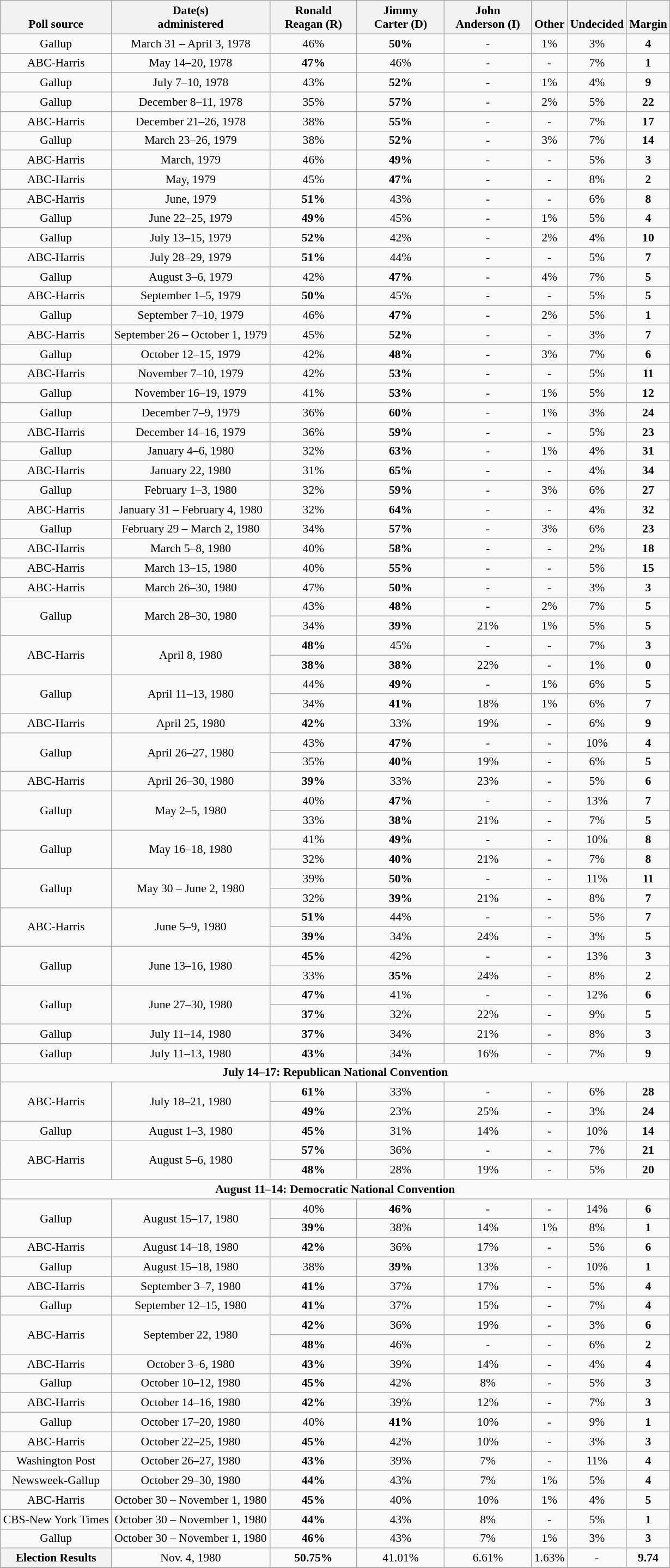<table class="wikitable sortable" style="text-align:center;font-size:90%;line-height:17px">
<tr valign= bottom>
<th>Poll source</th>
<th>Date(s)<br>administered</th>
<th class="unsortable" style="width:100px;">Ronald<br>Reagan (R)</th>
<th class="unsortable" style="width:100px;">Jimmy<br>Carter (D)</th>
<th class="unsortable" style="width:100px;">John<br>Anderson (I)</th>
<th class="unsortable">Other</th>
<th class="unsortable">Undecided</th>
<th>Margin</th>
</tr>
<tr>
<td align="center">Gallup</td>
<td align="center">March 31 – April 3, 1978</td>
<td align="center">46%</td>
<td><strong>50%</strong></td>
<td align="center">-</td>
<td align="center">1%</td>
<td align="center">3%</td>
<td><strong>4</strong></td>
</tr>
<tr>
<td align="center">ABC-Harris</td>
<td align="center">May 14–20, 1978</td>
<td><strong>47%</strong></td>
<td align="center">46%</td>
<td align="center">-</td>
<td align="center">-</td>
<td align="center">7%</td>
<td><strong>1</strong></td>
</tr>
<tr>
<td align="center">Gallup</td>
<td align="center">July 7–10, 1978</td>
<td align="center">43%</td>
<td><strong>52%</strong></td>
<td align="center">-</td>
<td align="center">1%</td>
<td align="center">4%</td>
<td><strong>9</strong></td>
</tr>
<tr>
<td align="center">Gallup</td>
<td align="center">December 8–11, 1978</td>
<td align="center">35%</td>
<td><strong>57%</strong></td>
<td align="center">-</td>
<td align="center">2%</td>
<td align="center">5%</td>
<td><strong>22</strong></td>
</tr>
<tr>
<td align="center">ABC-Harris</td>
<td align="center">December 21–26, 1978</td>
<td align="center">38%</td>
<td><strong>55%</strong></td>
<td align="center">-</td>
<td align="center">-</td>
<td align="center">7%</td>
<td><strong>17</strong></td>
</tr>
<tr>
<td align="center">Gallup</td>
<td align="center">March 23–26, 1979</td>
<td align="center">38%</td>
<td><strong>52%</strong></td>
<td align="center">-</td>
<td align="center">3%</td>
<td align="center">7%</td>
<td><strong>14</strong></td>
</tr>
<tr>
<td align="center">ABC-Harris</td>
<td align="center">March, 1979</td>
<td align="center">46%</td>
<td><strong>49%</strong></td>
<td align="center">-</td>
<td align="center">-</td>
<td align="center">5%</td>
<td><strong>3</strong></td>
</tr>
<tr>
<td align="center">ABC-Harris</td>
<td align="center">May, 1979</td>
<td align="center">45%</td>
<td><strong>47%</strong></td>
<td align="center">-</td>
<td align="center">-</td>
<td align="center">8%</td>
<td><strong>2</strong></td>
</tr>
<tr>
<td align="center">ABC-Harris</td>
<td align="center">June, 1979</td>
<td><strong>51%</strong></td>
<td align="center">43%</td>
<td align="center">-</td>
<td align="center">-</td>
<td align="center">6%</td>
<td><strong>8</strong></td>
</tr>
<tr>
<td align="center">Gallup</td>
<td align="center">June 22–25, 1979</td>
<td><strong>49%</strong></td>
<td align="center">45%</td>
<td align="center">-</td>
<td align="center">1%</td>
<td align="center">5%</td>
<td><strong>4</strong></td>
</tr>
<tr>
<td align="center">Gallup</td>
<td align="center">July 13–15, 1979</td>
<td><strong>52%</strong></td>
<td align="center">42%</td>
<td align="center">-</td>
<td align="center">2%</td>
<td align="center">4%</td>
<td><strong>10</strong></td>
</tr>
<tr>
<td align="center">ABC-Harris</td>
<td align="center">July 28–29, 1979</td>
<td><strong>51%</strong></td>
<td align="center">44%</td>
<td align="center">-</td>
<td align="center">-</td>
<td align="center">5%</td>
<td><strong>7</strong></td>
</tr>
<tr>
<td align="center">Gallup</td>
<td align="center">August 3–6, 1979</td>
<td align="center">42%</td>
<td><strong>47%</strong></td>
<td align="center">-</td>
<td align="center">4%</td>
<td align="center">7%</td>
<td><strong>5</strong></td>
</tr>
<tr>
<td align="center">ABC-Harris</td>
<td align="center">September 1–5, 1979</td>
<td><strong>50%</strong></td>
<td align="center">45%</td>
<td align="center">-</td>
<td align="center">-</td>
<td align="center">5%</td>
<td><strong>5</strong></td>
</tr>
<tr>
<td align="center">Gallup</td>
<td align="center">September 7–10, 1979</td>
<td align="center">46%</td>
<td><strong>47%</strong></td>
<td align="center">-</td>
<td align="center">2%</td>
<td align="center">5%</td>
<td><strong>1</strong></td>
</tr>
<tr>
<td align="center">ABC-Harris</td>
<td align="center">September 26 – October 1, 1979</td>
<td align="center">45%</td>
<td><strong>52%</strong></td>
<td align="center">-</td>
<td align="center">-</td>
<td align="center">3%</td>
<td><strong>7</strong></td>
</tr>
<tr>
<td align="center">Gallup</td>
<td align="center">October 12–15, 1979</td>
<td align="center">42%</td>
<td><strong>48%</strong></td>
<td align="center">-</td>
<td align="center">3%</td>
<td align="center">7%</td>
<td><strong>6</strong></td>
</tr>
<tr>
<td align="center">ABC-Harris</td>
<td align="center">November 7–10, 1979</td>
<td align="center">42%</td>
<td><strong>53%</strong></td>
<td align="center">-</td>
<td align="center">-</td>
<td align="center">5%</td>
<td><strong>11</strong></td>
</tr>
<tr>
<td align="center">Gallup</td>
<td align="center">November 16–19, 1979</td>
<td align="center">41%</td>
<td><strong>53%</strong></td>
<td align="center">-</td>
<td align="center">1%</td>
<td align="center">5%</td>
<td><strong>12</strong></td>
</tr>
<tr>
<td align="center">Gallup</td>
<td align="center">December 7–9, 1979</td>
<td align="center">36%</td>
<td><strong>60%</strong></td>
<td align="center">-</td>
<td align="center">1%</td>
<td align="center">3%</td>
<td><strong>24</strong></td>
</tr>
<tr>
<td align="center">ABC-Harris</td>
<td align="center">December 14–16, 1979</td>
<td align="center">36%</td>
<td><strong>59%</strong></td>
<td align="center">-</td>
<td align="center">-</td>
<td align="center">5%</td>
<td><strong>23</strong></td>
</tr>
<tr>
<td align="center">Gallup</td>
<td align="center">January 4–6, 1980</td>
<td align="center">32%</td>
<td><strong>63%</strong></td>
<td align="center">-</td>
<td align="center">1%</td>
<td align="center">4%</td>
<td><strong>31</strong></td>
</tr>
<tr>
<td align="center">ABC-Harris</td>
<td align="center">January 22, 1980</td>
<td align="center">31%</td>
<td><strong>65%</strong></td>
<td align="center">-</td>
<td align="center">-</td>
<td align="center">4%</td>
<td><strong>34</strong></td>
</tr>
<tr>
<td align="center">Gallup</td>
<td align="center">February 1–3, 1980</td>
<td align="center">32%</td>
<td><strong>59%</strong></td>
<td align="center">-</td>
<td align="center">3%</td>
<td align="center">6%</td>
<td><strong>27</strong></td>
</tr>
<tr>
<td align="center">ABC-Harris</td>
<td align="center">January 31 – February 4, 1980</td>
<td align="center">32%</td>
<td><strong>64%</strong></td>
<td align="center">-</td>
<td align="center">-</td>
<td align="center">4%</td>
<td><strong>32</strong></td>
</tr>
<tr>
<td align="center">Gallup</td>
<td align="center">February 29 – March 2, 1980</td>
<td align="center">34%</td>
<td><strong>57%</strong></td>
<td align="center">-</td>
<td align="center">3%</td>
<td align="center">6%</td>
<td><strong>23</strong></td>
</tr>
<tr>
<td align="center">ABC-Harris</td>
<td align="center">March 5–8, 1980</td>
<td align="center">40%</td>
<td><strong>58%</strong></td>
<td align="center">-</td>
<td align="center">-</td>
<td align="center">2%</td>
<td><strong>18</strong></td>
</tr>
<tr>
<td align="center">ABC-Harris</td>
<td align="center">March 13–15, 1980</td>
<td align="center">40%</td>
<td><strong>55%</strong></td>
<td align="center">-</td>
<td align="center">-</td>
<td align="center">5%</td>
<td><strong>15</strong></td>
</tr>
<tr>
<td align="center">ABC-Harris</td>
<td align="center">March 26–30, 1980</td>
<td align="center">47%</td>
<td><strong>50%</strong></td>
<td align="center">-</td>
<td align="center">-</td>
<td align="center">3%</td>
<td><strong>3</strong></td>
</tr>
<tr>
<td rowspan=2 align="center">Gallup</td>
<td rowspan=2 align="center">March 28–30, 1980</td>
<td align="center">43%</td>
<td><strong>48%</strong></td>
<td align="center">-</td>
<td align="center">2%</td>
<td align="center">7%</td>
<td><strong>5</strong></td>
</tr>
<tr>
<td align="center">34%</td>
<td><strong>39%</strong></td>
<td align="center">21%</td>
<td align="center">1%</td>
<td align="center">5%</td>
<td><strong>5</strong></td>
</tr>
<tr>
<td rowspan=2 align="center">ABC-Harris</td>
<td rowspan=2 align="center">April 8, 1980</td>
<td><strong>48%</strong></td>
<td align="center">45%</td>
<td align="center">-</td>
<td align="center">-</td>
<td align="center">7%</td>
<td><strong>3</strong></td>
</tr>
<tr>
<td><strong>38%</strong></td>
<td><strong>38%</strong></td>
<td align="center">22%</td>
<td align="center">-</td>
<td align="center">1%</td>
<td align="center"><strong>0</strong></td>
</tr>
<tr>
<td rowspan=2 align="center">Gallup</td>
<td rowspan=2 align="center">April 11–13, 1980</td>
<td align="center">44%</td>
<td><strong>49%</strong></td>
<td align="center">-</td>
<td align="center">1%</td>
<td align="center">6%</td>
<td><strong>5</strong></td>
</tr>
<tr>
<td align="center">34%</td>
<td><strong>41%</strong></td>
<td align="center">18%</td>
<td align="center">1%</td>
<td align="center">6%</td>
<td><strong>7</strong></td>
</tr>
<tr>
<td align="center">ABC-Harris</td>
<td align="center">April 25, 1980</td>
<td><strong>42%</strong></td>
<td align="center">33%</td>
<td align="center">19%</td>
<td align="center">-</td>
<td align="center">6%</td>
<td align="center"><strong>9</strong></td>
</tr>
<tr>
<td rowspan=2 align="center">Gallup</td>
<td rowspan=2 align="center">April 26–27, 1980</td>
<td align="center">43%</td>
<td><strong>47%</strong></td>
<td align="center">-</td>
<td align="center">-</td>
<td align="center">10%</td>
<td><strong>4</strong></td>
</tr>
<tr>
<td align="center">35%</td>
<td><strong>40%</strong></td>
<td align="center">19%</td>
<td align="center">-</td>
<td align="center">6%</td>
<td><strong>5</strong></td>
</tr>
<tr>
<td align="center">ABC-Harris</td>
<td align="center">April 26–30, 1980</td>
<td><strong>39%</strong></td>
<td align="center">33%</td>
<td align="center">23%</td>
<td align="center">-</td>
<td align="center">5%</td>
<td><strong>6</strong></td>
</tr>
<tr>
<td rowspan=2 align="center">Gallup</td>
<td rowspan=2 align="center">May 2–5, 1980</td>
<td align="center">40%</td>
<td><strong>47%</strong></td>
<td align="center">-</td>
<td align="center">-</td>
<td align="center">13%</td>
<td><strong>7</strong></td>
</tr>
<tr>
<td align="center">33%</td>
<td><strong>38%</strong></td>
<td align="center">21%</td>
<td align="center">-</td>
<td align="center">7%</td>
<td><strong>5</strong></td>
</tr>
<tr>
<td rowspan=2 align="center">Gallup</td>
<td rowspan=2 align="center">May 16–18, 1980</td>
<td align="center">41%</td>
<td><strong>49%</strong></td>
<td align="center">-</td>
<td align="center">-</td>
<td align="center">10%</td>
<td><strong>8</strong></td>
</tr>
<tr>
<td align="center">32%</td>
<td><strong>40%</strong></td>
<td align="center">21%</td>
<td align="center">-</td>
<td align="center">7%</td>
<td><strong>8</strong></td>
</tr>
<tr>
<td rowspan=2 align="center">Gallup</td>
<td rowspan=2 align="center">May 30 – June 2, 1980</td>
<td align="center">39%</td>
<td><strong>50%</strong></td>
<td align="center">-</td>
<td align="center">-</td>
<td align="center">11%</td>
<td><strong>11</strong></td>
</tr>
<tr>
<td align="center">32%</td>
<td><strong>39%</strong></td>
<td align="center">21%</td>
<td align="center">-</td>
<td align="center">8%</td>
<td><strong>7</strong></td>
</tr>
<tr>
<td rowspan=2 align="center">ABC-Harris</td>
<td rowspan=2 align="center">June 5–9, 1980</td>
<td><strong>51%</strong></td>
<td align="center">44%</td>
<td align="center">-</td>
<td align="center">-</td>
<td align="center">5%</td>
<td><strong>7</strong></td>
</tr>
<tr>
<td><strong>39%</strong></td>
<td align="center">34%</td>
<td align="center">24%</td>
<td align="center">-</td>
<td align="center">3%</td>
<td><strong>5</strong></td>
</tr>
<tr>
<td rowspan=2 align="center">Gallup</td>
<td rowspan=2 align="center">June 13–16, 1980</td>
<td><strong>45%</strong></td>
<td align="center">42%</td>
<td align="center">-</td>
<td align="center">-</td>
<td align="center">13%</td>
<td><strong>3</strong></td>
</tr>
<tr>
<td align="center">33%</td>
<td><strong>35%</strong></td>
<td align="center">24%</td>
<td align="center">-</td>
<td align="center">8%</td>
<td><strong>2</strong></td>
</tr>
<tr>
<td rowspan=2 align="center">Gallup</td>
<td rowspan=2 align="center">June 27–30, 1980</td>
<td><strong>47%</strong></td>
<td align="center">41%</td>
<td align="center">-</td>
<td align="center">-</td>
<td align="center">12%</td>
<td><strong>6</strong></td>
</tr>
<tr>
<td><strong>37%</strong></td>
<td align="center">32%</td>
<td align="center">22%</td>
<td align="center">-</td>
<td align="center">9%</td>
<td><strong>5</strong></td>
</tr>
<tr>
<td align="center">Gallup</td>
<td align="center">July 11–14, 1980</td>
<td><strong>37%</strong></td>
<td align="center">34%</td>
<td align="center">21%</td>
<td align="center">-</td>
<td align="center">8%</td>
<td><strong>3</strong></td>
</tr>
<tr>
<td align="center">Gallup</td>
<td align="center">July 11–13, 1980</td>
<td><strong>43%</strong></td>
<td align="center">34%</td>
<td align="center">16%</td>
<td align="center">-</td>
<td align="center">7%</td>
<td><strong>9</strong></td>
</tr>
<tr>
<td colspan="10"  align="center"><strong>July 14–17: Republican National Convention</strong></td>
</tr>
<tr>
<td rowspan=2 align="center">ABC-Harris</td>
<td rowspan=2 align="center">July 18–21, 1980</td>
<td><strong>61%</strong></td>
<td align="center">33%</td>
<td align="center">-</td>
<td align="center">-</td>
<td align="center">6%</td>
<td><strong>28</strong></td>
</tr>
<tr>
<td><strong>49%</strong></td>
<td align="center">23%</td>
<td align="center">25%</td>
<td align="center">-</td>
<td align="center">3%</td>
<td><strong>24</strong></td>
</tr>
<tr>
<td align="center">Gallup</td>
<td align="center">August 1–3, 1980</td>
<td><strong>45%</strong></td>
<td align="center">31%</td>
<td align="center">14%</td>
<td align="center">-</td>
<td align="center">10%</td>
<td><strong>14</strong></td>
</tr>
<tr>
<td rowspan=2 align="center">ABC-Harris</td>
<td rowspan=2 align="center">August 5–6, 1980</td>
<td><strong>57%</strong></td>
<td align="center">36%</td>
<td align="center">-</td>
<td align="center">-</td>
<td align="center">7%</td>
<td><strong>21</strong></td>
</tr>
<tr>
<td><strong>48%</strong></td>
<td align="center">28%</td>
<td align="center">19%</td>
<td align="center">-</td>
<td align="center">5%</td>
<td><strong>20</strong></td>
</tr>
<tr>
<td colspan="10"  align="center"><strong>August 11–14: Democratic National Convention</strong></td>
</tr>
<tr>
<td rowspan=2 align="center">Gallup</td>
<td rowspan=2 align="center">August 15–17, 1980</td>
<td align="center">40%</td>
<td><strong>46%</strong></td>
<td align="center">-</td>
<td align="center">-</td>
<td align="center">14%</td>
<td><strong>6</strong></td>
</tr>
<tr>
<td><strong>39%</strong></td>
<td align="center">38%</td>
<td align="center">14%</td>
<td align="center">1%</td>
<td align="center">8%</td>
<td><strong>1</strong></td>
</tr>
<tr>
<td align="center">ABC-Harris</td>
<td align="center">August 14–18, 1980</td>
<td><strong>42%</strong></td>
<td align="center">36%</td>
<td align="center">17%</td>
<td align="center">-</td>
<td align="center">5%</td>
<td><strong>6</strong></td>
</tr>
<tr>
<td align="center">Gallup</td>
<td align="center">August 15–18, 1980</td>
<td align="center">38%</td>
<td><strong>39%</strong></td>
<td align="center">13%</td>
<td align="center">-</td>
<td align="center">10%</td>
<td><strong>1</strong></td>
</tr>
<tr>
<td align="center">ABC-Harris</td>
<td align="center">September 3–7, 1980</td>
<td><strong>41%</strong></td>
<td align="center">37%</td>
<td align="center">17%</td>
<td align="center">-</td>
<td align="center">5%</td>
<td><strong>4</strong></td>
</tr>
<tr>
<td align="center">Gallup</td>
<td align="center">September 12–15, 1980</td>
<td><strong>41%</strong></td>
<td align="center">37%</td>
<td align="center">15%</td>
<td align="center">-</td>
<td align="center">7%</td>
<td><strong>4</strong></td>
</tr>
<tr>
<td rowspan=2 align="center">ABC-Harris</td>
<td rowspan=2 align="center">September 22, 1980</td>
<td><strong>42%</strong></td>
<td align="center">36%</td>
<td align="center">19%</td>
<td align="center">-</td>
<td align="center">3%</td>
<td><strong>6</strong></td>
</tr>
<tr>
<td><strong>48%</strong></td>
<td align="center">46%</td>
<td align="center">-</td>
<td align="center">-</td>
<td align="center">6%</td>
<td><strong>2</strong></td>
</tr>
<tr>
<td align="center">ABC-Harris</td>
<td align="center">October 3–6, 1980</td>
<td><strong>43%</strong></td>
<td align="center">39%</td>
<td align="center">14%</td>
<td align="center">-</td>
<td align="center">4%</td>
<td><strong>4</strong></td>
</tr>
<tr>
<td align="center">Gallup</td>
<td align="center">October 10–12, 1980</td>
<td><strong>45%</strong></td>
<td align="center">42%</td>
<td align="center">8%</td>
<td align="center">-</td>
<td align="center">5%</td>
<td><strong>3</strong></td>
</tr>
<tr>
<td align="center">ABC-Harris</td>
<td align="center">October 14–16, 1980</td>
<td><strong>42%</strong></td>
<td align="center">39%</td>
<td align="center">12%</td>
<td align="center">-</td>
<td align="center">7%</td>
<td><strong>3</strong></td>
</tr>
<tr>
<td align="center">Gallup</td>
<td align="center">October 17–20, 1980</td>
<td align="center">40%</td>
<td><strong>41%</strong></td>
<td align="center">10%</td>
<td align="center">-</td>
<td align="center">9%</td>
<td><strong>1</strong></td>
</tr>
<tr>
<td align="center">ABC-Harris</td>
<td align="center">October 22–25, 1980</td>
<td><strong>45%</strong></td>
<td align="center">42%</td>
<td align="center">10%</td>
<td align="center">-</td>
<td align="center">3%</td>
<td><strong>3</strong></td>
</tr>
<tr>
<td align="center">Washington Post</td>
<td align="center">October 26–27, 1980</td>
<td><strong>43%</strong></td>
<td align="center">39%</td>
<td align="center">7%</td>
<td align="center">-</td>
<td align="center">11%</td>
<td><strong>4</strong></td>
</tr>
<tr>
<td align="center">Newsweek-Gallup</td>
<td align="center">October 29–30, 1980</td>
<td><strong>44%</strong></td>
<td align="center">43%</td>
<td align="center">7%</td>
<td align="center">1%</td>
<td align="center">5%</td>
<td><strong>4</strong></td>
</tr>
<tr>
<td align="center">ABC-Harris</td>
<td align="center">October 30 – November 1, 1980</td>
<td><strong>45%</strong></td>
<td align="center">40%</td>
<td align="center">10%</td>
<td align="center">1%</td>
<td align="center">4%</td>
<td><strong>5</strong></td>
</tr>
<tr>
<td align="center">CBS-New York Times</td>
<td align="center">October 30 – November 1, 1980</td>
<td><strong>44%</strong></td>
<td align="center">43%</td>
<td align="center">8%</td>
<td align="center">-</td>
<td align="center">5%</td>
<td><strong>1</strong></td>
</tr>
<tr>
<td align="center">Gallup</td>
<td align="center">October 30 – November 1, 1980</td>
<td><strong>46%</strong></td>
<td align="center">43%</td>
<td align="center">7%</td>
<td align="center">1%</td>
<td align="center">3%</td>
<td><strong>3</strong></td>
</tr>
<tr>
<th><strong>Election Results</strong></th>
<td>Nov. 4, 1980</td>
<td align="center" ><strong>50.75%</strong></td>
<td align="center">41.01%</td>
<td align="center">6.61%</td>
<td align="center">1.63%</td>
<td align="center">-</td>
<td><strong>9.74</strong></td>
</tr>
<tr>
</tr>
</table>
